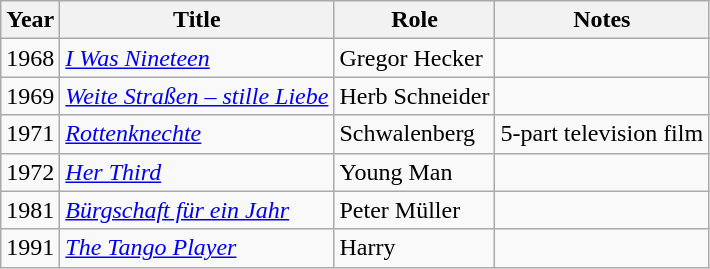<table class="wikitable sortable">
<tr>
<th>Year</th>
<th>Title</th>
<th>Role</th>
<th class="unsortable">Notes</th>
</tr>
<tr>
<td>1968</td>
<td><em><a href='#'>I Was Nineteen</a></em></td>
<td>Gregor Hecker</td>
<td></td>
</tr>
<tr>
<td>1969</td>
<td><em><a href='#'>Weite Straßen – stille Liebe</a></em></td>
<td>Herb Schneider</td>
<td></td>
</tr>
<tr>
<td>1971</td>
<td><em><a href='#'>Rottenknechte</a></em></td>
<td>Schwalenberg</td>
<td>5-part television film</td>
</tr>
<tr>
<td>1972</td>
<td><em><a href='#'>Her Third</a></em></td>
<td>Young Man</td>
<td></td>
</tr>
<tr>
<td>1981</td>
<td><em><a href='#'>Bürgschaft für ein Jahr</a></em></td>
<td>Peter Müller</td>
<td></td>
</tr>
<tr>
<td>1991</td>
<td><em><a href='#'>The Tango Player</a></em></td>
<td>Harry</td>
<td></td>
</tr>
</table>
